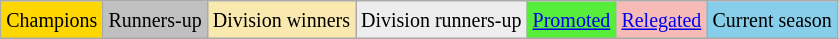<table class="wikitable">
<tr>
<td style="background:Gold;"><small>Champions</small></td>
<td style="background:Silver;"><small>Runners-up</small></td>
<td style="background:#f9e9ae;"><small>Division winners</small></td>
<td style="background:#ededed;"><small>Division runners-up</small></td>
<td style="background:#56ee3a;"><small><a href='#'>Promoted</a></small></td>
<td style="background:#f6bab7;"><small><a href='#'>Relegated</a></small></td>
<td style="background:SkyBlue;"><small>Current season</small></td>
</tr>
</table>
